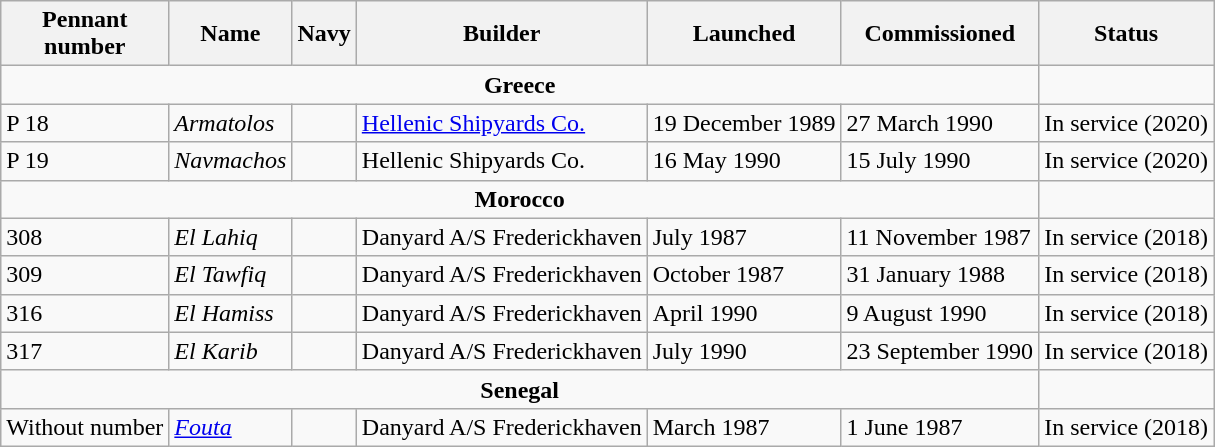<table class="wikitable">
<tr>
<th>Pennant<br> number</th>
<th>Name</th>
<th>Navy</th>
<th>Builder</th>
<th>Launched</th>
<th>Commissioned</th>
<th>Status</th>
</tr>
<tr>
<td colspan="6" style="text-align: center;"><strong>Greece</strong></td>
</tr>
<tr>
<td>P 18</td>
<td><em>Armatolos</em></td>
<td></td>
<td><a href='#'>Hellenic Shipyards Co.</a></td>
<td>19 December 1989</td>
<td>27 March 1990</td>
<td>In service (2020)</td>
</tr>
<tr>
<td>P 19</td>
<td><em>Navmachos</em></td>
<td></td>
<td>Hellenic Shipyards Co.</td>
<td>16 May 1990</td>
<td>15 July 1990</td>
<td>In service (2020) </td>
</tr>
<tr>
<td colspan="6" style="text-align: center;"><strong>Morocco</strong></td>
</tr>
<tr>
<td>308</td>
<td><em>El Lahiq</em></td>
<td></td>
<td>Danyard A/S Frederickhaven</td>
<td>July 1987</td>
<td>11 November 1987</td>
<td>In service (2018)</td>
</tr>
<tr>
<td>309</td>
<td><em>El Tawfiq</em></td>
<td></td>
<td>Danyard A/S Frederickhaven</td>
<td>October 1987</td>
<td>31 January 1988</td>
<td>In service (2018)</td>
</tr>
<tr>
<td>316</td>
<td><em>El Hamiss</em></td>
<td></td>
<td>Danyard A/S Frederickhaven</td>
<td>April 1990</td>
<td>9 August 1990</td>
<td>In service (2018)</td>
</tr>
<tr>
<td>317</td>
<td><em>El Karib</em></td>
<td></td>
<td>Danyard A/S Frederickhaven</td>
<td>July 1990</td>
<td>23 September 1990</td>
<td>In service (2018)</td>
</tr>
<tr>
<td colspan="6" style="text-align: center;"><strong>Senegal</strong></td>
</tr>
<tr>
<td>Without number</td>
<td><em><a href='#'>Fouta</a></em></td>
<td></td>
<td>Danyard A/S Frederickhaven</td>
<td>March 1987</td>
<td>1 June 1987</td>
<td>In service (2018)</td>
</tr>
</table>
